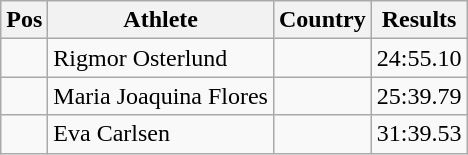<table class="wikitable">
<tr>
<th>Pos</th>
<th>Athlete</th>
<th>Country</th>
<th>Results</th>
</tr>
<tr>
<td align="center"></td>
<td>Rigmor Osterlund</td>
<td></td>
<td>24:55.10</td>
</tr>
<tr>
<td align="center"></td>
<td>Maria Joaquina Flores</td>
<td></td>
<td>25:39.79</td>
</tr>
<tr>
<td align="center"></td>
<td>Eva Carlsen</td>
<td></td>
<td>31:39.53</td>
</tr>
</table>
